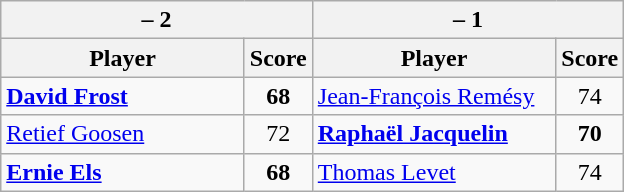<table class=wikitable>
<tr>
<th colspan=2> – 2</th>
<th colspan=2> – 1</th>
</tr>
<tr>
<th width=155>Player</th>
<th>Score</th>
<th width=155>Player</th>
<th>Score</th>
</tr>
<tr>
<td><strong><a href='#'>David Frost</a></strong></td>
<td align=center><strong>68</strong></td>
<td><a href='#'>Jean-François Remésy</a></td>
<td align=center>74</td>
</tr>
<tr>
<td><a href='#'>Retief Goosen</a></td>
<td align=center>72</td>
<td><strong><a href='#'>Raphaël Jacquelin</a></strong></td>
<td align=center><strong>70</strong></td>
</tr>
<tr>
<td><strong><a href='#'>Ernie Els</a></strong></td>
<td align=center><strong>68</strong></td>
<td><a href='#'>Thomas Levet</a></td>
<td align=center>74</td>
</tr>
</table>
